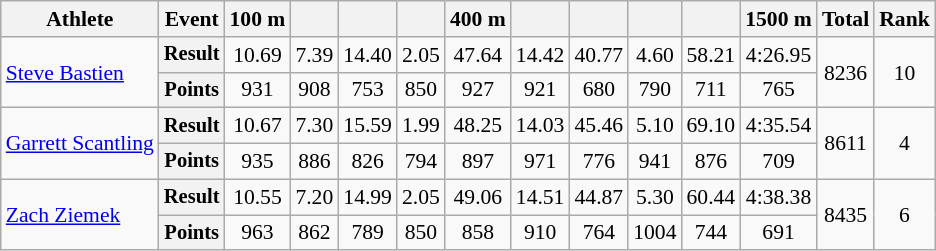<table class=wikitable style=font-size:90%;text-align:center>
<tr>
<th>Athlete</th>
<th>Event</th>
<th>100 m</th>
<th></th>
<th></th>
<th></th>
<th>400 m</th>
<th></th>
<th></th>
<th></th>
<th></th>
<th>1500 m</th>
<th>Total</th>
<th>Rank</th>
</tr>
<tr>
<td rowspan=2 align=left><a href='#'>Steve Bastien</a></td>
<th style=font-size:95%>Result</th>
<td>10.69</td>
<td>7.39</td>
<td>14.40</td>
<td>2.05</td>
<td>47.64</td>
<td>14.42</td>
<td>40.77</td>
<td>4.60</td>
<td>58.21</td>
<td>4:26.95</td>
<td rowspan=2>8236</td>
<td rowspan=2>10</td>
</tr>
<tr>
<th style=font-size:95%>Points</th>
<td>931</td>
<td>908</td>
<td>753</td>
<td>850</td>
<td>927</td>
<td>921</td>
<td>680</td>
<td>790</td>
<td>711</td>
<td>765</td>
</tr>
<tr>
<td rowspan=2 align=left><a href='#'>Garrett Scantling</a></td>
<th style=font-size:95%>Result</th>
<td>10.67</td>
<td>7.30</td>
<td>15.59</td>
<td>1.99</td>
<td>48.25</td>
<td>14.03</td>
<td>45.46</td>
<td>5.10</td>
<td>69.10</td>
<td>4:35.54</td>
<td rowspan=2>8611</td>
<td rowspan=2>4</td>
</tr>
<tr>
<th style=font-size:95%>Points</th>
<td>935</td>
<td>886</td>
<td>826</td>
<td>794</td>
<td>897</td>
<td>971</td>
<td>776</td>
<td>941</td>
<td>876</td>
<td>709</td>
</tr>
<tr>
<td rowspan=2 align=left><a href='#'>Zach Ziemek</a></td>
<th style=font-size:95%>Result</th>
<td>10.55</td>
<td>7.20</td>
<td>14.99</td>
<td>2.05</td>
<td>49.06</td>
<td>14.51</td>
<td>44.87</td>
<td>5.30</td>
<td>60.44</td>
<td>4:38.38</td>
<td rowspan=2>8435</td>
<td rowspan=2>6</td>
</tr>
<tr>
<th style=font-size:95%>Points</th>
<td>963</td>
<td>862</td>
<td>789</td>
<td>850</td>
<td>858</td>
<td>910</td>
<td>764</td>
<td>1004</td>
<td>744</td>
<td>691</td>
</tr>
</table>
